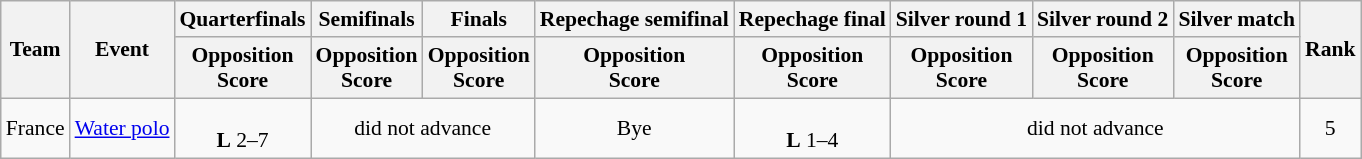<table class=wikitable style="font-size:90%">
<tr>
<th rowspan="2">Team</th>
<th rowspan="2">Event</th>
<th>Quarterfinals</th>
<th>Semifinals</th>
<th>Finals</th>
<th>Repechage semifinal</th>
<th>Repechage final</th>
<th>Silver round 1</th>
<th>Silver round 2</th>
<th>Silver match</th>
<th rowspan=2>Rank</th>
</tr>
<tr>
<th>Opposition<br>Score</th>
<th>Opposition<br>Score</th>
<th>Opposition<br>Score</th>
<th>Opposition<br>Score</th>
<th>Opposition<br>Score</th>
<th>Opposition<br>Score</th>
<th>Opposition<br>Score</th>
<th>Opposition<br>Score</th>
</tr>
<tr>
<td>France</td>
<td><a href='#'>Water polo</a></td>
<td align=center> <br> <strong>L</strong> 2–7</td>
<td align=center colspan=2>did not advance</td>
<td align=center>Bye</td>
<td align=center> <br> <strong>L</strong> 1–4</td>
<td align=center colspan=3>did not advance</td>
<td align=center>5</td>
</tr>
</table>
